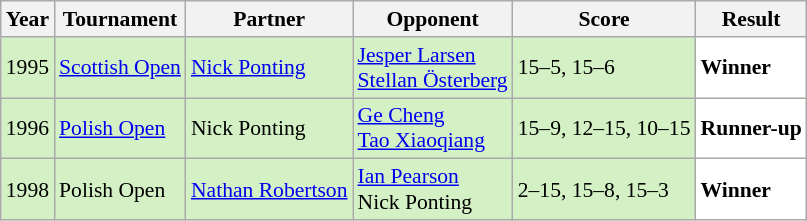<table class="sortable wikitable" style="font-size: 90%;">
<tr>
<th>Year</th>
<th>Tournament</th>
<th>Partner</th>
<th>Opponent</th>
<th>Score</th>
<th>Result</th>
</tr>
<tr style="background:#D4F1C5">
<td align="center">1995</td>
<td align="left"><a href='#'>Scottish Open</a></td>
<td align="left"> <a href='#'>Nick Ponting</a></td>
<td align="left"> <a href='#'>Jesper Larsen</a> <br>  <a href='#'>Stellan Österberg</a></td>
<td align="left">15–5, 15–6</td>
<td style="text-align:left; background:white"> <strong>Winner</strong></td>
</tr>
<tr style="background:#D4F1C5">
<td align="center">1996</td>
<td align="left"><a href='#'>Polish Open</a></td>
<td align="left"> Nick Ponting</td>
<td align="left"> <a href='#'>Ge Cheng</a> <br>  <a href='#'>Tao Xiaoqiang</a></td>
<td align="left">15–9, 12–15, 10–15</td>
<td style="text-align:left; background:white"> <strong>Runner-up</strong></td>
</tr>
<tr style="background:#D4F1C5">
<td align="center">1998</td>
<td align="left">Polish Open</td>
<td align="left"> <a href='#'>Nathan Robertson</a></td>
<td align="left"> <a href='#'>Ian Pearson</a> <br>  Nick Ponting</td>
<td align="left">2–15, 15–8, 15–3</td>
<td style="text-align:left; background:white"> <strong>Winner</strong></td>
</tr>
</table>
